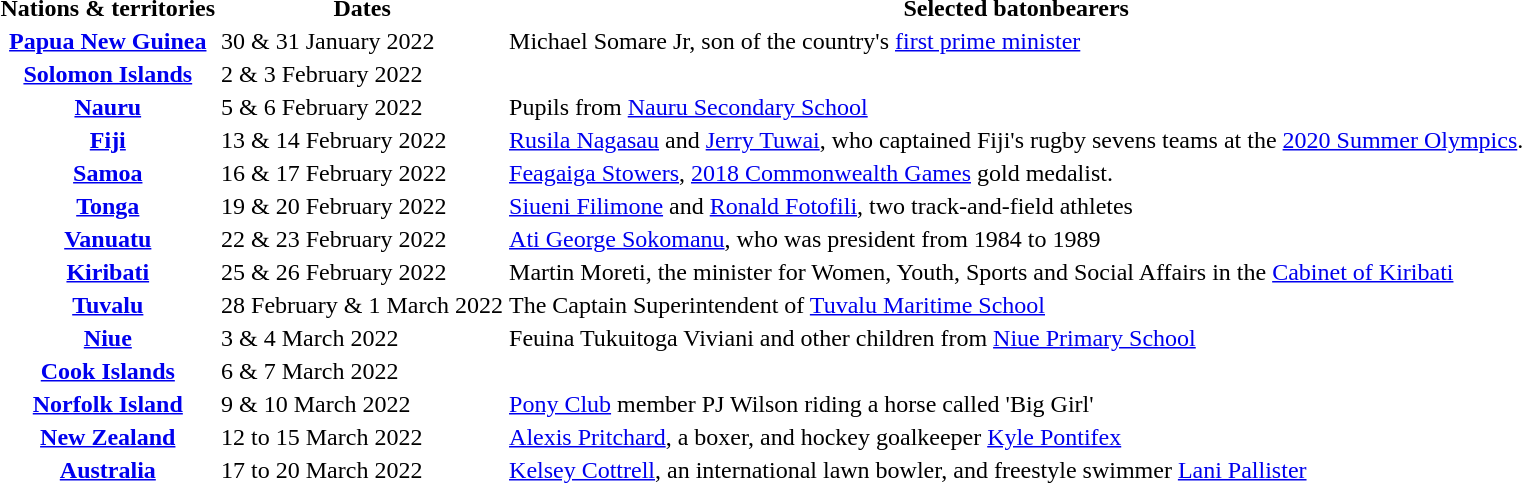<table>
<tr>
<th>Nations & territories</th>
<th>Dates</th>
<th>Selected batonbearers</th>
</tr>
<tr>
<th><a href='#'>Papua New Guinea</a></th>
<td>30 & 31 January 2022</td>
<td>Michael Somare Jr, son of the country's <a href='#'>first prime minister</a></td>
</tr>
<tr>
<th><a href='#'>Solomon Islands</a></th>
<td>2 & 3 February 2022</td>
</tr>
<tr>
<th><a href='#'>Nauru</a></th>
<td>5 & 6 February 2022</td>
<td>Pupils from <a href='#'>Nauru Secondary School</a></td>
</tr>
<tr>
<th><a href='#'>Fiji</a></th>
<td>13 & 14 February 2022</td>
<td><a href='#'>Rusila Nagasau</a> and <a href='#'>Jerry Tuwai</a>, who captained Fiji's rugby sevens teams at the <a href='#'>2020 Summer Olympics</a>.</td>
</tr>
<tr>
<th><a href='#'>Samoa</a></th>
<td>16 & 17 February 2022</td>
<td><a href='#'>Feagaiga Stowers</a>, <a href='#'>2018 Commonwealth Games</a> gold medalist.</td>
</tr>
<tr>
<th><a href='#'>Tonga</a></th>
<td>19 & 20 February 2022</td>
<td><a href='#'>Siueni Filimone</a> and <a href='#'>Ronald Fotofili</a>, two track-and-field athletes</td>
</tr>
<tr>
<th><a href='#'>Vanuatu</a></th>
<td>22 & 23 February 2022</td>
<td><a href='#'>Ati George Sokomanu</a>, who was president from 1984 to 1989</td>
</tr>
<tr>
<th><a href='#'>Kiribati</a></th>
<td>25 & 26 February 2022</td>
<td>Martin Moreti, the minister for Women, Youth, Sports and Social Affairs in the <a href='#'>Cabinet of Kiribati</a></td>
</tr>
<tr>
<th><a href='#'>Tuvalu</a></th>
<td>28 February & 1 March 2022</td>
<td>The Captain Superintendent of <a href='#'>Tuvalu Maritime School</a></td>
</tr>
<tr>
<th><a href='#'>Niue</a></th>
<td>3 & 4 March 2022</td>
<td>Feuina Tukuitoga Viviani and other children from <a href='#'>Niue Primary School</a></td>
</tr>
<tr>
<th><a href='#'>Cook Islands</a></th>
<td>6 & 7 March 2022</td>
</tr>
<tr>
<th><a href='#'>Norfolk Island</a></th>
<td>9 & 10 March 2022</td>
<td><a href='#'>Pony Club</a> member PJ Wilson riding a horse called 'Big Girl'</td>
</tr>
<tr>
<th><a href='#'>New Zealand</a></th>
<td>12 to 15 March 2022</td>
<td><a href='#'>Alexis Pritchard</a>, a boxer, and hockey goalkeeper <a href='#'>Kyle Pontifex</a></td>
</tr>
<tr>
<th><a href='#'>Australia</a></th>
<td>17 to 20 March 2022</td>
<td><a href='#'>Kelsey Cottrell</a>, an international lawn bowler, and freestyle swimmer <a href='#'>Lani Pallister</a></td>
</tr>
<tr>
</tr>
</table>
